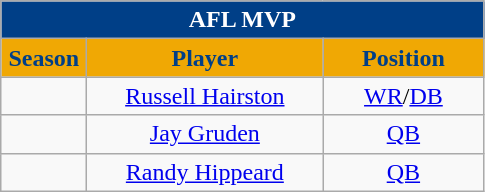<table class="wikitable sortable" style="text-align:center">
<tr>
<td colspan="4" style="background:#003F87; color:#FFFFFF;"><strong>AFL MVP</strong></td>
</tr>
<tr>
<th style="width:50px; background:#F0A804; color:#003F87;">Season</th>
<th style="width:150px; background:#F0A804; color:#003F87;">Player</th>
<th style="width:100px; background:#F0A804; color:#003F87;">Position</th>
</tr>
<tr>
<td></td>
<td><a href='#'>Russell Hairston</a></td>
<td><a href='#'>WR</a>/<a href='#'>DB</a></td>
</tr>
<tr>
<td></td>
<td><a href='#'>Jay Gruden</a></td>
<td><a href='#'>QB</a></td>
</tr>
<tr>
<td></td>
<td><a href='#'>Randy Hippeard</a></td>
<td><a href='#'>QB</a></td>
</tr>
</table>
